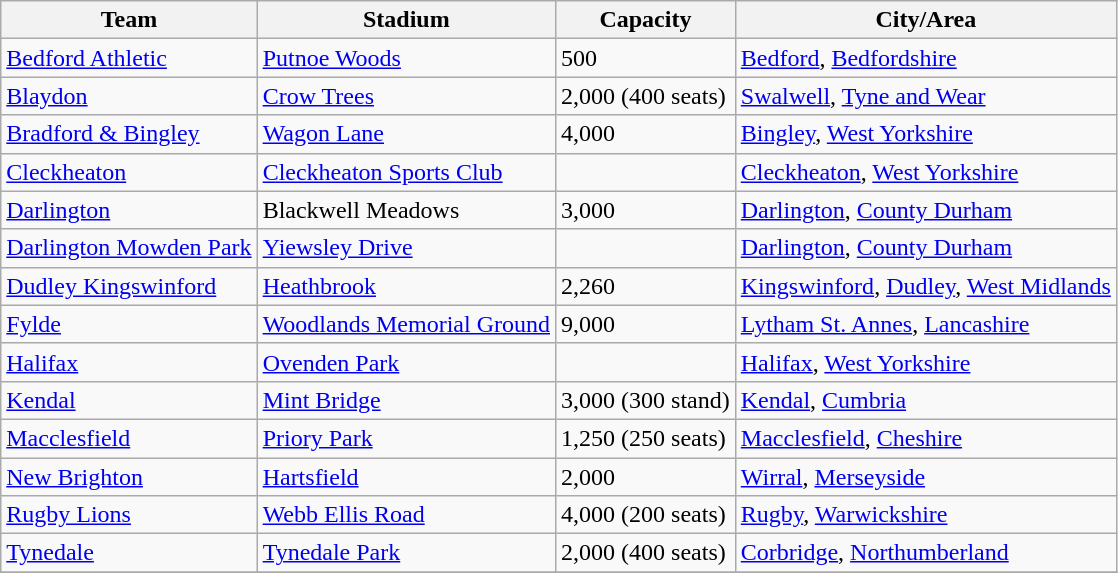<table class="wikitable sortable">
<tr>
<th>Team</th>
<th>Stadium</th>
<th>Capacity</th>
<th>City/Area</th>
</tr>
<tr>
<td><a href='#'>Bedford Athletic</a></td>
<td><a href='#'>Putnoe Woods</a></td>
<td>500</td>
<td><a href='#'>Bedford</a>, <a href='#'>Bedfordshire</a></td>
</tr>
<tr>
<td><a href='#'>Blaydon</a></td>
<td><a href='#'>Crow Trees</a></td>
<td>2,000 (400 seats)</td>
<td><a href='#'>Swalwell</a>, <a href='#'>Tyne and Wear</a></td>
</tr>
<tr>
<td><a href='#'>Bradford & Bingley</a></td>
<td><a href='#'>Wagon Lane</a></td>
<td>4,000</td>
<td><a href='#'>Bingley</a>, <a href='#'>West Yorkshire</a></td>
</tr>
<tr>
<td><a href='#'>Cleckheaton</a></td>
<td><a href='#'>Cleckheaton Sports Club</a></td>
<td></td>
<td><a href='#'>Cleckheaton</a>, <a href='#'>West Yorkshire</a></td>
</tr>
<tr>
<td><a href='#'>Darlington</a></td>
<td>Blackwell Meadows</td>
<td>3,000</td>
<td><a href='#'>Darlington</a>, <a href='#'>County Durham</a></td>
</tr>
<tr>
<td><a href='#'>Darlington Mowden Park</a></td>
<td><a href='#'>Yiewsley Drive</a></td>
<td></td>
<td><a href='#'>Darlington</a>, <a href='#'>County Durham</a></td>
</tr>
<tr>
<td><a href='#'>Dudley Kingswinford</a></td>
<td><a href='#'>Heathbrook</a></td>
<td>2,260</td>
<td><a href='#'>Kingswinford</a>, <a href='#'>Dudley</a>, <a href='#'>West Midlands</a></td>
</tr>
<tr>
<td><a href='#'>Fylde</a></td>
<td><a href='#'>Woodlands Memorial Ground</a></td>
<td>9,000</td>
<td><a href='#'>Lytham St. Annes</a>, <a href='#'>Lancashire</a></td>
</tr>
<tr>
<td><a href='#'>Halifax</a></td>
<td><a href='#'>Ovenden Park</a></td>
<td></td>
<td><a href='#'>Halifax</a>, <a href='#'>West Yorkshire</a></td>
</tr>
<tr>
<td><a href='#'>Kendal</a></td>
<td><a href='#'>Mint Bridge</a></td>
<td>3,000 (300 stand)</td>
<td><a href='#'>Kendal</a>, <a href='#'>Cumbria</a></td>
</tr>
<tr>
<td><a href='#'>Macclesfield</a></td>
<td><a href='#'>Priory Park</a></td>
<td>1,250 (250 seats)</td>
<td><a href='#'>Macclesfield</a>, <a href='#'>Cheshire</a></td>
</tr>
<tr>
<td><a href='#'>New Brighton</a></td>
<td><a href='#'>Hartsfield</a></td>
<td>2,000</td>
<td><a href='#'>Wirral</a>, <a href='#'>Merseyside</a></td>
</tr>
<tr>
<td><a href='#'>Rugby Lions</a></td>
<td><a href='#'>Webb Ellis Road</a></td>
<td>4,000 (200 seats)</td>
<td><a href='#'>Rugby</a>, <a href='#'>Warwickshire</a></td>
</tr>
<tr>
<td><a href='#'>Tynedale</a></td>
<td><a href='#'>Tynedale Park</a></td>
<td>2,000 (400 seats)</td>
<td><a href='#'>Corbridge</a>, <a href='#'>Northumberland</a></td>
</tr>
<tr>
</tr>
</table>
